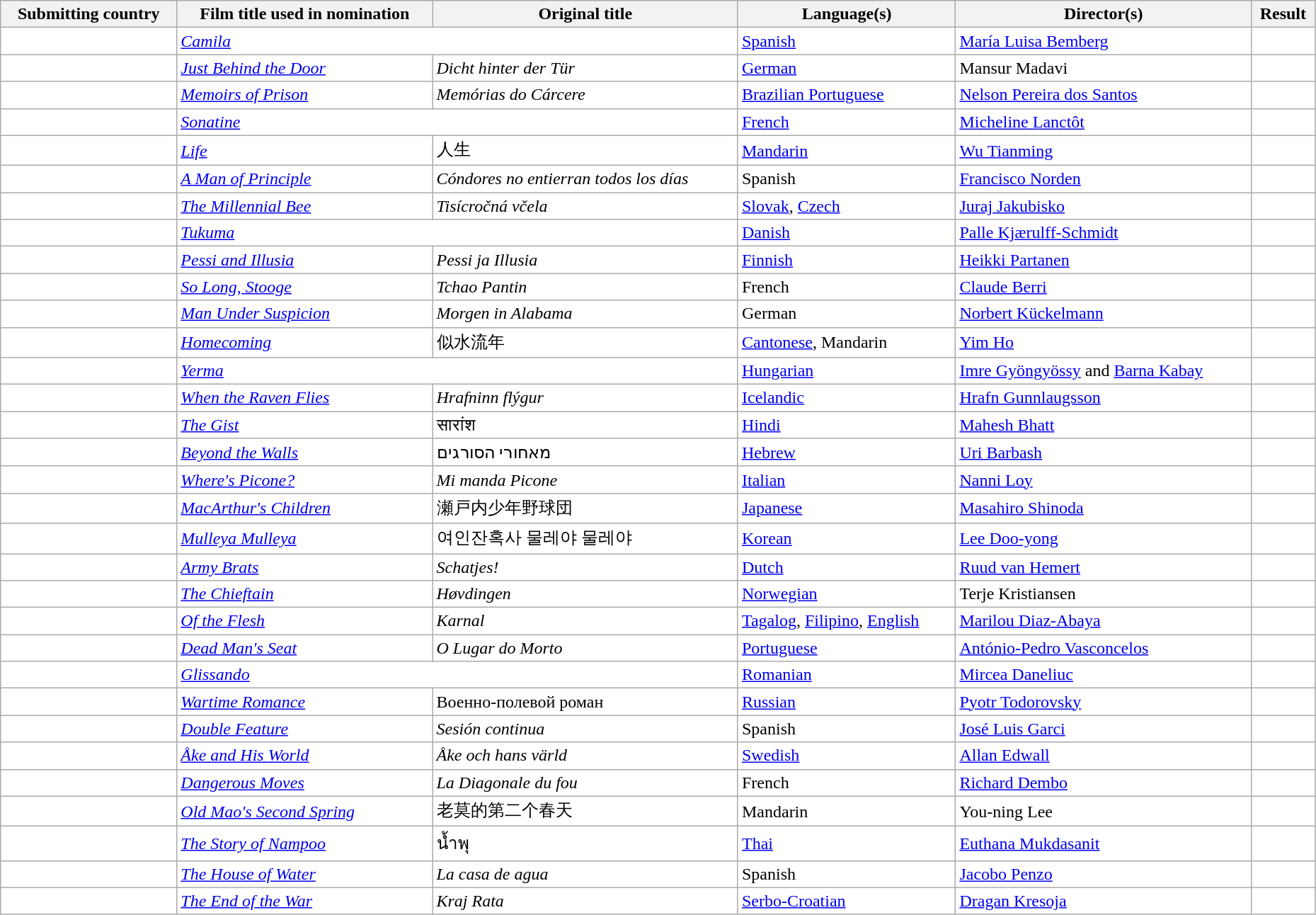<table class="wikitable sortable" width="98%" style="background:#ffffff;">
<tr>
<th>Submitting country</th>
<th>Film title used in nomination</th>
<th>Original title</th>
<th>Language(s)</th>
<th>Director(s)</th>
<th>Result</th>
</tr>
<tr>
<td></td>
<td colspan="2"><em><a href='#'>Camila</a></em></td>
<td><a href='#'>Spanish</a></td>
<td><a href='#'>María Luisa Bemberg</a></td>
<td></td>
</tr>
<tr>
<td></td>
<td><em><a href='#'>Just Behind the Door</a></em></td>
<td><em>Dicht hinter der Tür</em></td>
<td><a href='#'>German</a></td>
<td>Mansur Madavi</td>
<td></td>
</tr>
<tr>
<td></td>
<td><em><a href='#'>Memoirs of Prison</a></em></td>
<td><em>Memórias do Cárcere</em></td>
<td><a href='#'>Brazilian Portuguese</a></td>
<td><a href='#'>Nelson Pereira dos Santos</a></td>
<td></td>
</tr>
<tr>
<td></td>
<td colspan="2"><em><a href='#'>Sonatine</a></em></td>
<td><a href='#'>French</a></td>
<td><a href='#'>Micheline Lanctôt</a></td>
<td></td>
</tr>
<tr>
<td></td>
<td><em><a href='#'>Life</a></em></td>
<td>人生</td>
<td><a href='#'>Mandarin</a></td>
<td><a href='#'>Wu Tianming</a></td>
<td></td>
</tr>
<tr>
<td></td>
<td><em><a href='#'>A Man of Principle</a></em></td>
<td><em>Cóndores no entierran todos los días</em></td>
<td>Spanish</td>
<td><a href='#'>Francisco Norden</a></td>
<td></td>
</tr>
<tr>
<td></td>
<td><em><a href='#'>The Millennial Bee</a></em></td>
<td><em>Tisícročná včela</em></td>
<td><a href='#'>Slovak</a>, <a href='#'>Czech</a></td>
<td><a href='#'>Juraj Jakubisko</a></td>
<td></td>
</tr>
<tr>
<td></td>
<td colspan="2"><em><a href='#'>Tukuma</a></em></td>
<td><a href='#'>Danish</a></td>
<td><a href='#'>Palle Kjærulff-Schmidt</a></td>
<td></td>
</tr>
<tr>
<td></td>
<td><em><a href='#'>Pessi and Illusia</a></em></td>
<td><em>Pessi ja Illusia</em></td>
<td><a href='#'>Finnish</a></td>
<td><a href='#'>Heikki Partanen</a></td>
<td></td>
</tr>
<tr>
<td></td>
<td><em><a href='#'>So Long, Stooge</a></em></td>
<td><em>Tchao Pantin</em></td>
<td>French</td>
<td><a href='#'>Claude Berri</a></td>
<td></td>
</tr>
<tr>
<td></td>
<td><em><a href='#'>Man Under Suspicion</a></em></td>
<td><em>Morgen in Alabama</em></td>
<td>German</td>
<td><a href='#'>Norbert Kückelmann</a></td>
<td></td>
</tr>
<tr>
<td></td>
<td><em><a href='#'>Homecoming</a></em></td>
<td>似水流年</td>
<td><a href='#'>Cantonese</a>, Mandarin</td>
<td><a href='#'>Yim Ho</a></td>
<td></td>
</tr>
<tr>
<td></td>
<td colspan="2"><em><a href='#'>Yerma</a></em></td>
<td><a href='#'>Hungarian</a></td>
<td><a href='#'>Imre Gyöngyössy</a> and <a href='#'>Barna Kabay</a></td>
<td></td>
</tr>
<tr>
<td></td>
<td><em><a href='#'>When the Raven Flies</a></em></td>
<td><em>Hrafninn flýgur</em></td>
<td><a href='#'>Icelandic</a></td>
<td><a href='#'>Hrafn Gunnlaugsson</a></td>
<td></td>
</tr>
<tr>
<td></td>
<td><em><a href='#'>The Gist</a></em></td>
<td>सारांश</td>
<td><a href='#'>Hindi</a></td>
<td><a href='#'>Mahesh Bhatt</a></td>
<td></td>
</tr>
<tr>
<td></td>
<td><em><a href='#'>Beyond the Walls</a></em></td>
<td>מאחורי הסורגים</td>
<td><a href='#'>Hebrew</a></td>
<td><a href='#'>Uri Barbash</a></td>
<td></td>
</tr>
<tr>
<td></td>
<td><em><a href='#'>Where's Picone?</a></em></td>
<td><em>Mi manda Picone</em></td>
<td><a href='#'>Italian</a></td>
<td><a href='#'>Nanni Loy</a></td>
<td></td>
</tr>
<tr>
<td></td>
<td><em><a href='#'>MacArthur's Children</a></em></td>
<td>瀬戸内少年野球団</td>
<td><a href='#'>Japanese</a></td>
<td><a href='#'>Masahiro Shinoda</a></td>
<td></td>
</tr>
<tr>
<td></td>
<td><em><a href='#'>Mulleya Mulleya</a></em></td>
<td>여인잔혹사 물레야 물레야</td>
<td><a href='#'>Korean</a></td>
<td><a href='#'>Lee Doo-yong</a></td>
<td></td>
</tr>
<tr>
<td></td>
<td><em><a href='#'>Army Brats</a></em></td>
<td><em>Schatjes!</em></td>
<td><a href='#'>Dutch</a></td>
<td><a href='#'>Ruud van Hemert</a></td>
<td></td>
</tr>
<tr>
<td></td>
<td><em><a href='#'>The Chieftain</a></em></td>
<td><em>Høvdingen</em></td>
<td><a href='#'>Norwegian</a></td>
<td>Terje Kristiansen</td>
<td></td>
</tr>
<tr>
<td></td>
<td><em><a href='#'>Of the Flesh</a></em></td>
<td><em>Karnal</em></td>
<td><a href='#'>Tagalog</a>, <a href='#'>Filipino</a>, <a href='#'>English</a></td>
<td><a href='#'>Marilou Diaz-Abaya</a></td>
<td></td>
</tr>
<tr>
<td></td>
<td><em><a href='#'>Dead Man's Seat</a></em></td>
<td><em>O Lugar do Morto</em></td>
<td><a href='#'>Portuguese</a></td>
<td><a href='#'>António-Pedro Vasconcelos</a></td>
<td></td>
</tr>
<tr>
<td></td>
<td colspan="2"><em><a href='#'>Glissando</a></em></td>
<td><a href='#'>Romanian</a></td>
<td><a href='#'>Mircea Daneliuc</a></td>
<td></td>
</tr>
<tr>
<td></td>
<td><em><a href='#'>Wartime Romance</a></em></td>
<td>Военно-полевой роман</td>
<td><a href='#'>Russian</a></td>
<td><a href='#'>Pyotr Todorovsky</a></td>
<td></td>
</tr>
<tr>
<td></td>
<td><em><a href='#'>Double Feature</a></em></td>
<td><em>Sesión continua</em></td>
<td>Spanish</td>
<td><a href='#'>José Luis Garci</a></td>
<td></td>
</tr>
<tr>
<td></td>
<td><em><a href='#'>Åke and His World</a></em></td>
<td><em>Åke och hans värld</em></td>
<td><a href='#'>Swedish</a></td>
<td><a href='#'>Allan Edwall</a></td>
<td></td>
</tr>
<tr>
<td></td>
<td><em><a href='#'>Dangerous Moves</a></em></td>
<td><em>La Diagonale du fou</em></td>
<td>French</td>
<td><a href='#'>Richard Dembo</a></td>
<td></td>
</tr>
<tr>
<td></td>
<td><em><a href='#'>Old Mao's Second Spring</a></em></td>
<td>老莫的第二个春天</td>
<td>Mandarin</td>
<td>You-ning Lee</td>
<td></td>
</tr>
<tr>
<td></td>
<td><em><a href='#'>The Story of Nampoo</a></em></td>
<td>น้ำพุ</td>
<td><a href='#'>Thai</a></td>
<td><a href='#'>Euthana Mukdasanit</a></td>
<td></td>
</tr>
<tr>
<td></td>
<td><em><a href='#'>The House of Water</a></em></td>
<td><em>La casa de agua</em></td>
<td>Spanish</td>
<td><a href='#'>Jacobo Penzo</a></td>
<td></td>
</tr>
<tr>
<td></td>
<td><em><a href='#'>The End of the War</a></em></td>
<td><em>Kraj Rata</em></td>
<td><a href='#'>Serbo-Croatian</a></td>
<td><a href='#'>Dragan Kresoja</a></td>
<td></td>
</tr>
</table>
